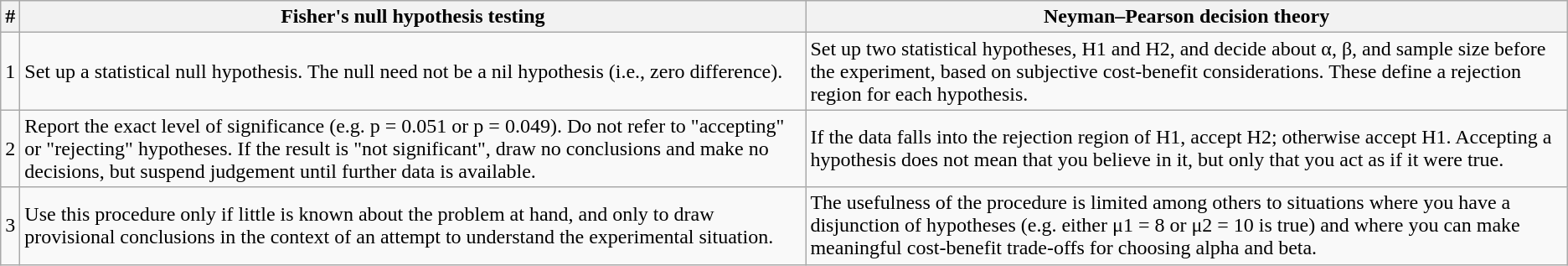<table class="wikitable">
<tr>
<th>#</th>
<th>Fisher's null hypothesis testing</th>
<th>Neyman–Pearson decision theory</th>
</tr>
<tr>
<td>1</td>
<td>Set up a statistical null hypothesis. The null need not be a nil hypothesis (i.e., zero difference).</td>
<td>Set up two statistical hypotheses, H1 and H2, and decide about α, β, and sample size before the experiment, based on subjective cost-benefit considerations. These define a rejection region for each hypothesis.</td>
</tr>
<tr>
<td>2</td>
<td>Report the exact level of significance (e.g. p = 0.051 or p = 0.049). Do not refer to "accepting" or "rejecting" hypotheses. If the result is "not significant", draw no conclusions and make no decisions, but suspend judgement until further data is available.</td>
<td>If the data falls into the rejection region of H1, accept H2; otherwise accept H1. Accepting a hypothesis does not mean that you believe in it, but only that you act as if it were true.</td>
</tr>
<tr>
<td>3</td>
<td>Use this procedure only if little is known about the problem at hand, and only to draw provisional conclusions in the context of an attempt to understand the experimental situation.</td>
<td>The usefulness of the procedure is limited among others to situations where you have a disjunction of hypotheses (e.g. either μ1 = 8 or μ2 = 10 is true) and where you can make meaningful cost-benefit trade-offs for choosing alpha and beta.</td>
</tr>
</table>
